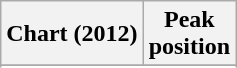<table class="wikitable plainrowheaders">
<tr>
<th align="center">Chart (2012)</th>
<th align="center">Peak<br>position</th>
</tr>
<tr>
</tr>
<tr>
</tr>
</table>
